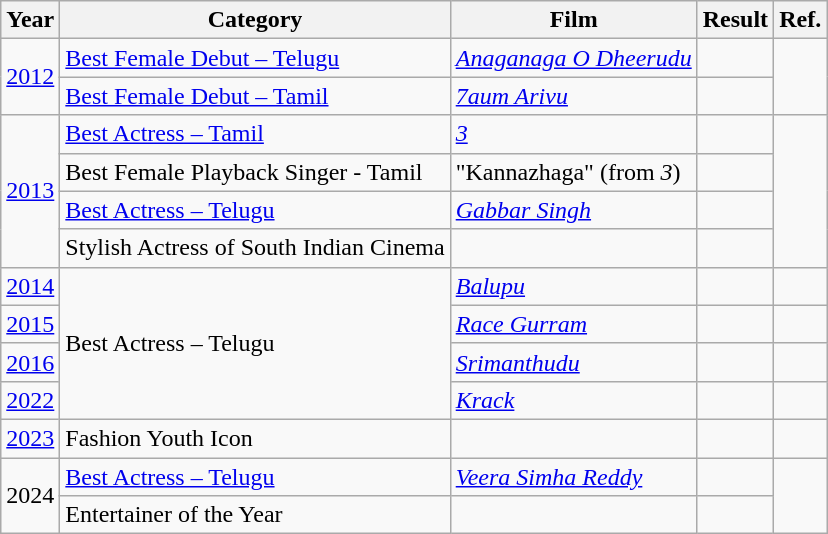<table class="wikitable">
<tr>
<th>Year</th>
<th>Category</th>
<th>Film</th>
<th>Result</th>
<th>Ref.</th>
</tr>
<tr>
<td rowspan="2"><a href='#'>2012</a></td>
<td><a href='#'>Best Female Debut – Telugu</a></td>
<td><em><a href='#'>Anaganaga O Dheerudu</a></em></td>
<td></td>
<td rowspan="2"></td>
</tr>
<tr>
<td><a href='#'>Best Female Debut – Tamil</a></td>
<td><em><a href='#'>7aum Arivu</a></em></td>
<td></td>
</tr>
<tr>
<td rowspan="4"><a href='#'>2013</a></td>
<td><a href='#'>Best Actress – Tamil</a></td>
<td><em><a href='#'>3</a></em></td>
<td></td>
<td rowspan="4"></td>
</tr>
<tr>
<td>Best Female Playback Singer - Tamil</td>
<td>"Kannazhaga" (from <em>3</em>)</td>
<td></td>
</tr>
<tr>
<td><a href='#'>Best Actress – Telugu</a></td>
<td><em><a href='#'>Gabbar Singh</a></em></td>
<td></td>
</tr>
<tr>
<td>Stylish Actress of South Indian Cinema</td>
<td></td>
<td></td>
</tr>
<tr>
<td><a href='#'>2014</a></td>
<td rowspan="4">Best Actress – Telugu</td>
<td><em><a href='#'>Balupu</a></em></td>
<td></td>
<td></td>
</tr>
<tr>
<td><a href='#'>2015</a></td>
<td><em><a href='#'>Race Gurram</a></em></td>
<td></td>
<td></td>
</tr>
<tr>
<td><a href='#'>2016</a></td>
<td><em><a href='#'>Srimanthudu</a></em></td>
<td></td>
<td></td>
</tr>
<tr>
<td><a href='#'>2022</a></td>
<td><em><a href='#'>Krack</a></em></td>
<td></td>
<td></td>
</tr>
<tr>
<td><a href='#'>2023</a></td>
<td>Fashion Youth Icon</td>
<td></td>
<td></td>
<td></td>
</tr>
<tr>
<td rowspan="2">2024</td>
<td><a href='#'>Best Actress – Telugu</a></td>
<td><em><a href='#'>Veera Simha Reddy</a></em></td>
<td></td>
<td rowspan="2"></td>
</tr>
<tr>
<td>Entertainer of the Year</td>
<td></td>
<td></td>
</tr>
</table>
